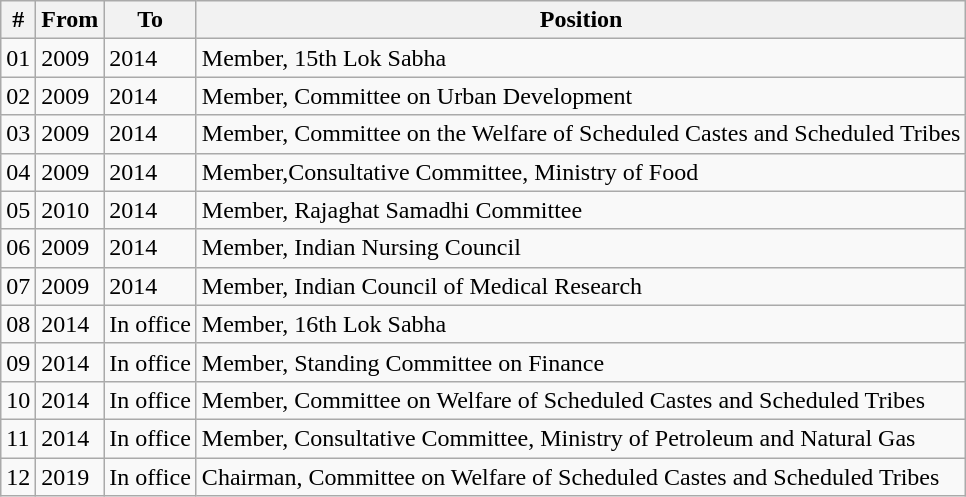<table class="wikitable sortable">
<tr>
<th>#</th>
<th>From</th>
<th>To</th>
<th>Position</th>
</tr>
<tr>
<td>01</td>
<td>2009</td>
<td>2014</td>
<td>Member, 15th Lok Sabha</td>
</tr>
<tr>
<td>02</td>
<td>2009</td>
<td>2014</td>
<td>Member, Committee on Urban Development</td>
</tr>
<tr>
<td>03</td>
<td>2009</td>
<td>2014</td>
<td>Member, Committee on the Welfare of Scheduled Castes and Scheduled Tribes</td>
</tr>
<tr>
<td>04</td>
<td>2009</td>
<td>2014</td>
<td>Member,Consultative Committee, Ministry of Food</td>
</tr>
<tr>
<td>05</td>
<td>2010</td>
<td>2014</td>
<td>Member, Rajaghat Samadhi Committee</td>
</tr>
<tr>
<td>06</td>
<td>2009</td>
<td>2014</td>
<td>Member, Indian Nursing Council</td>
</tr>
<tr>
<td>07</td>
<td>2009</td>
<td>2014</td>
<td>Member, Indian Council of Medical Research</td>
</tr>
<tr>
<td>08</td>
<td>2014</td>
<td>In office</td>
<td>Member, 16th Lok Sabha</td>
</tr>
<tr>
<td>09</td>
<td>2014</td>
<td>In office</td>
<td>Member, Standing Committee on Finance</td>
</tr>
<tr>
<td>10</td>
<td>2014</td>
<td>In office</td>
<td>Member, Committee on Welfare of Scheduled Castes and Scheduled Tribes</td>
</tr>
<tr>
<td>11</td>
<td>2014</td>
<td>In office</td>
<td>Member, Consultative Committee, Ministry of Petroleum and Natural Gas</td>
</tr>
<tr>
<td>12</td>
<td>2019</td>
<td>In office</td>
<td>Chairman, Committee on Welfare of Scheduled Castes and Scheduled Tribes</td>
</tr>
</table>
